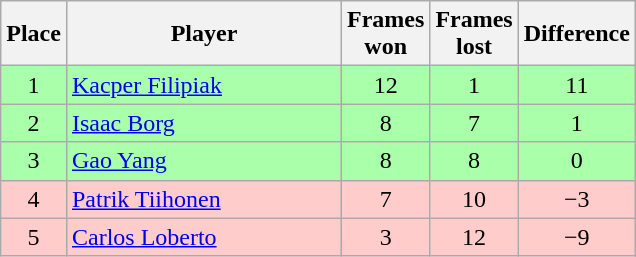<table class="wikitable sortable" style="text-align: center;">
<tr>
<th width=20>Place</th>
<th width=176>Player</th>
<th width=20>Frames won</th>
<th width=20>Frames lost</th>
<th width=20>Difference</th>
</tr>
<tr style="background:#aaffaa;">
<td>1</td>
<td style="text-align:left;"> <a href='#'>Kacper Filipiak</a></td>
<td>12</td>
<td>1</td>
<td>11</td>
</tr>
<tr style="background:#aaffaa;">
<td>2</td>
<td style="text-align:left;"> <a href='#'>Isaac Borg</a></td>
<td>8</td>
<td>7</td>
<td>1</td>
</tr>
<tr style="background:#aaffaa;">
<td>3</td>
<td style="text-align:left;"> <a href='#'>Gao Yang</a></td>
<td>8</td>
<td>8</td>
<td>0</td>
</tr>
<tr style="background:#fcc;">
<td>4</td>
<td style="text-align:left;"> <a href='#'>Patrik Tiihonen</a></td>
<td>7</td>
<td>10</td>
<td>−3</td>
</tr>
<tr style="background:#fcc;">
<td>5</td>
<td style="text-align:left;"> <a href='#'>Carlos Loberto</a></td>
<td>3</td>
<td>12</td>
<td>−9</td>
</tr>
</table>
